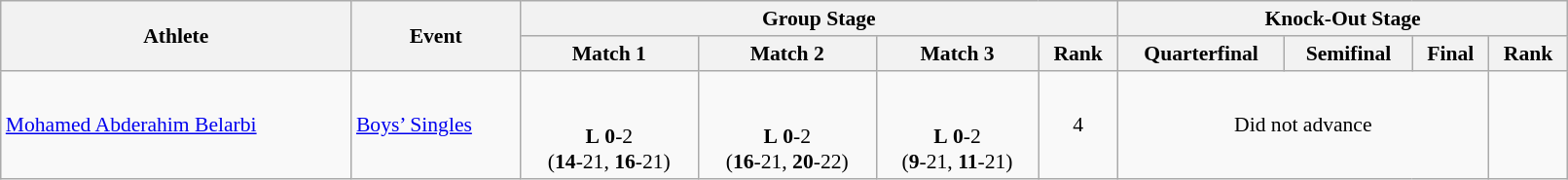<table class="wikitable" width="85%" style="text-align:left; font-size:90%">
<tr>
<th rowspan=2>Athlete</th>
<th rowspan=2>Event</th>
<th colspan=4>Group Stage</th>
<th colspan=4>Knock-Out Stage</th>
</tr>
<tr>
<th>Match 1</th>
<th>Match 2</th>
<th>Match 3</th>
<th>Rank</th>
<th>Quarterfinal</th>
<th>Semifinal</th>
<th>Final</th>
<th>Rank</th>
</tr>
<tr>
<td><a href='#'>Mohamed Abderahim Belarbi</a></td>
<td><a href='#'>Boys’ Singles</a></td>
<td align=center> <br><br><strong>L</strong> <strong>0</strong>-2 <br> (<strong>14</strong>-21, <strong>16</strong>-21)</td>
<td align=center> <br><br><strong>L</strong> <strong>0</strong>-2 <br> (<strong>16</strong>-21, <strong>20</strong>-22)</td>
<td align=center> <br><br><strong>L</strong> <strong>0</strong>-2 <br> (<strong>9</strong>-21, <strong>11</strong>-21)</td>
<td align=center>4</td>
<td colspan="3" align=center>Did not advance</td>
<td align=center></td>
</tr>
</table>
